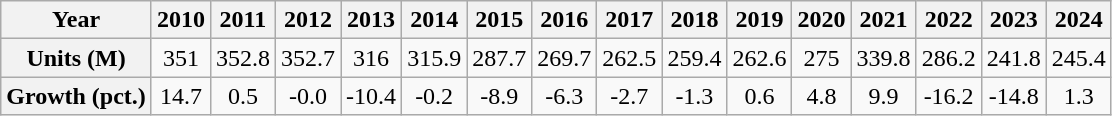<table class="wikitable" style="text-align:center">
<tr>
<th>Year</th>
<th>2010</th>
<th>2011</th>
<th>2012</th>
<th>2013</th>
<th>2014</th>
<th>2015</th>
<th>2016</th>
<th>2017</th>
<th>2018</th>
<th>2019</th>
<th>2020</th>
<th>2021</th>
<th>2022</th>
<th>2023</th>
<th>2024</th>
</tr>
<tr>
<th>Units (M)</th>
<td>351</td>
<td>352.8</td>
<td>352.7</td>
<td>316</td>
<td>315.9</td>
<td>287.7</td>
<td>269.7</td>
<td>262.5</td>
<td>259.4</td>
<td>262.6</td>
<td>275</td>
<td>339.8</td>
<td>286.2</td>
<td>241.8</td>
<td>245.4</td>
</tr>
<tr>
<th>Growth (pct.)</th>
<td>14.7</td>
<td>0.5</td>
<td>-0.0</td>
<td>-10.4</td>
<td>-0.2</td>
<td>-8.9</td>
<td>-6.3</td>
<td>-2.7</td>
<td>-1.3</td>
<td>0.6</td>
<td>4.8</td>
<td>9.9</td>
<td>-16.2</td>
<td>-14.8</td>
<td>1.3</td>
</tr>
</table>
